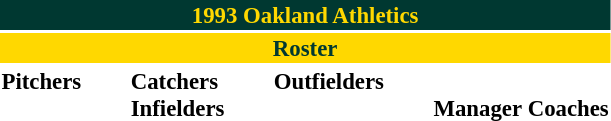<table class="toccolours" style="font-size: 95%;">
<tr>
<th colspan="10" style="background-color: #003831; color: #FFD800; text-align: center;">1993 Oakland Athletics</th>
</tr>
<tr>
<td colspan="10" style="background-color: #FFD800; color: #003831; text-align: center;"><strong>Roster</strong></td>
</tr>
<tr>
<td valign="top"><strong>Pitchers</strong><br>



















</td>
<td width="25px"></td>
<td valign="top"><strong>Catchers</strong><br>



<strong>Infielders</strong>








</td>
<td width="25px"></td>
<td valign="top"><strong>Outfielders</strong><br>







</td>
<td width="25px"></td>
<td valign="top"><br><strong>Manager</strong>

<strong>Coaches</strong>




</td>
</tr>
</table>
